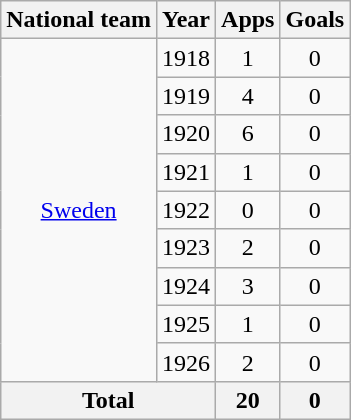<table class="wikitable" style="text-align:center">
<tr>
<th>National team</th>
<th>Year</th>
<th>Apps</th>
<th>Goals</th>
</tr>
<tr>
<td rowspan="9"><a href='#'>Sweden</a></td>
<td>1918</td>
<td>1</td>
<td>0</td>
</tr>
<tr>
<td>1919</td>
<td>4</td>
<td>0</td>
</tr>
<tr>
<td>1920</td>
<td>6</td>
<td>0</td>
</tr>
<tr>
<td>1921</td>
<td>1</td>
<td>0</td>
</tr>
<tr>
<td>1922</td>
<td>0</td>
<td>0</td>
</tr>
<tr>
<td>1923</td>
<td>2</td>
<td>0</td>
</tr>
<tr>
<td>1924</td>
<td>3</td>
<td>0</td>
</tr>
<tr>
<td>1925</td>
<td>1</td>
<td>0</td>
</tr>
<tr>
<td>1926</td>
<td>2</td>
<td>0</td>
</tr>
<tr>
<th colspan="2">Total</th>
<th>20</th>
<th>0</th>
</tr>
</table>
